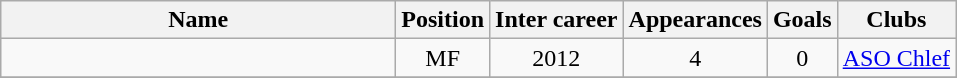<table class="wikitable sortable" style="text-align: center;">
<tr>
<th style="width:16em">Name</th>
<th>Position</th>
<th>Inter career</th>
<th>Appearances</th>
<th>Goals</th>
<th>Clubs</th>
</tr>
<tr>
<td align="left"></td>
<td>MF</td>
<td>2012</td>
<td>4</td>
<td>0</td>
<td><a href='#'>ASO Chlef</a></td>
</tr>
<tr>
</tr>
</table>
